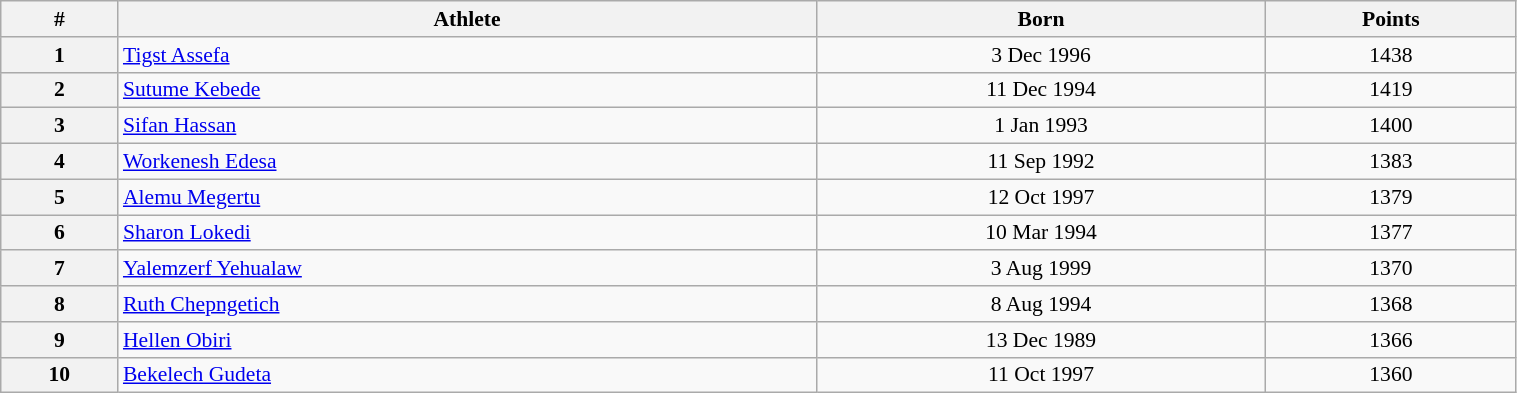<table class="wikitable" width=80% style="font-size:90%; text-align:center;">
<tr>
<th>#</th>
<th>Athlete</th>
<th>Born</th>
<th>Points</th>
</tr>
<tr>
<th>1</th>
<td align=left> <a href='#'>Tigst Assefa</a></td>
<td>3 Dec 1996</td>
<td>1438</td>
</tr>
<tr>
<th>2</th>
<td align=left> <a href='#'>Sutume Kebede</a></td>
<td>11 Dec 1994</td>
<td>1419</td>
</tr>
<tr>
<th>3</th>
<td align=left> <a href='#'>Sifan Hassan</a></td>
<td>1 Jan 1993</td>
<td>1400</td>
</tr>
<tr>
<th>4</th>
<td align=left> <a href='#'>Workenesh Edesa</a></td>
<td>11 Sep 1992</td>
<td>1383</td>
</tr>
<tr>
<th>5</th>
<td align=left> <a href='#'>Alemu Megertu</a></td>
<td>12 Oct 1997</td>
<td>1379</td>
</tr>
<tr>
<th>6</th>
<td align=left> <a href='#'>Sharon Lokedi</a></td>
<td>10 Mar 1994</td>
<td>1377</td>
</tr>
<tr>
<th>7</th>
<td align=left> <a href='#'>Yalemzerf Yehualaw</a></td>
<td>3 Aug 1999</td>
<td>1370</td>
</tr>
<tr>
<th>8</th>
<td align=left> <a href='#'>Ruth Chepngetich</a></td>
<td>8 Aug 1994</td>
<td>1368</td>
</tr>
<tr>
<th>9</th>
<td align=left> <a href='#'>Hellen Obiri</a></td>
<td>13 Dec 1989</td>
<td>1366</td>
</tr>
<tr>
<th>10</th>
<td align=left> <a href='#'>Bekelech Gudeta</a></td>
<td>11 Oct 1997</td>
<td>1360</td>
</tr>
</table>
